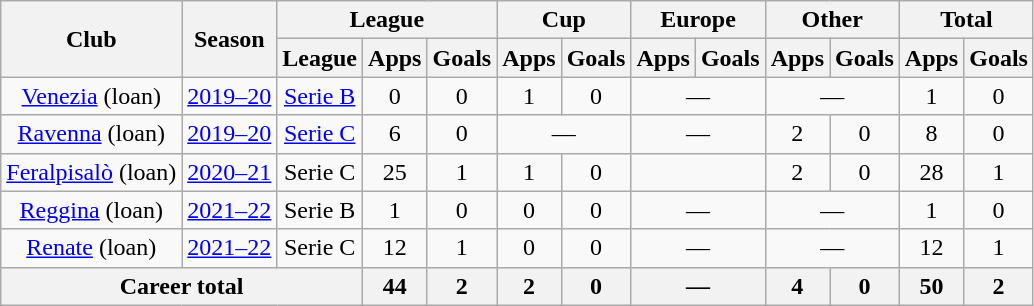<table class="wikitable" style="text-align: center;">
<tr>
<th rowspan="2">Club</th>
<th rowspan="2">Season</th>
<th colspan="3">League</th>
<th colspan="2">Cup</th>
<th colspan="2">Europe</th>
<th colspan="2">Other</th>
<th colspan="2">Total</th>
</tr>
<tr>
<th>League</th>
<th>Apps</th>
<th>Goals</th>
<th>Apps</th>
<th>Goals</th>
<th>Apps</th>
<th>Goals</th>
<th>Apps</th>
<th>Goals</th>
<th>Apps</th>
<th>Goals</th>
</tr>
<tr>
<td><a href='#'>Venezia</a> (loan)</td>
<td><a href='#'>2019–20</a></td>
<td><a href='#'>Serie B</a></td>
<td>0</td>
<td>0</td>
<td>1</td>
<td>0</td>
<td colspan="2">—</td>
<td colspan="2">—</td>
<td>1</td>
<td>0</td>
</tr>
<tr>
<td><a href='#'>Ravenna</a> (loan)</td>
<td><a href='#'>2019–20</a></td>
<td><a href='#'>Serie C</a></td>
<td>6</td>
<td>0</td>
<td colspan="2">—</td>
<td colspan="2">—</td>
<td>2</td>
<td>0</td>
<td>8</td>
<td>0</td>
</tr>
<tr>
<td><a href='#'>Feralpisalò</a> (loan)</td>
<td><a href='#'>2020–21</a></td>
<td>Serie C</td>
<td>25</td>
<td>1</td>
<td>1</td>
<td>0</td>
<td colspan="2"></td>
<td>2</td>
<td>0</td>
<td>28</td>
<td>1</td>
</tr>
<tr>
<td><a href='#'>Reggina</a> (loan)</td>
<td><a href='#'>2021–22</a></td>
<td>Serie B</td>
<td>1</td>
<td>0</td>
<td>0</td>
<td>0</td>
<td colspan="2">—</td>
<td colspan="2">—</td>
<td>1</td>
<td>0</td>
</tr>
<tr>
<td><a href='#'>Renate</a> (loan)</td>
<td><a href='#'>2021–22</a></td>
<td>Serie C</td>
<td>12</td>
<td>1</td>
<td>0</td>
<td>0</td>
<td colspan="2">—</td>
<td colspan="2">—</td>
<td>12</td>
<td>1</td>
</tr>
<tr>
<th colspan="3">Career total</th>
<th>44</th>
<th>2</th>
<th>2</th>
<th>0</th>
<th colspan="2">—</th>
<th>4</th>
<th>0</th>
<th>50</th>
<th>2</th>
</tr>
</table>
